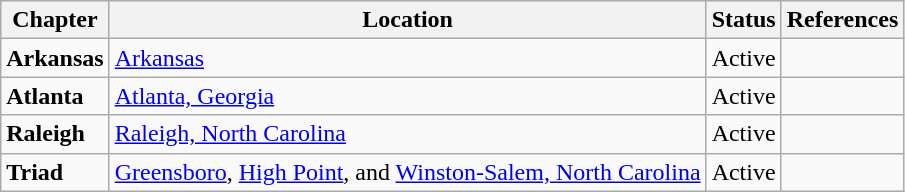<table class="wikitable sortable">
<tr>
<th>Chapter</th>
<th>Location</th>
<th>Status</th>
<th>References</th>
</tr>
<tr>
<td><strong>Arkansas</strong></td>
<td><a href='#'>Arkansas</a></td>
<td>Active</td>
<td></td>
</tr>
<tr>
<td><strong>Atlanta</strong></td>
<td><a href='#'>Atlanta, Georgia</a></td>
<td>Active</td>
<td></td>
</tr>
<tr>
<td><strong>Raleigh</strong></td>
<td><a href='#'>Raleigh, North Carolina</a></td>
<td>Active</td>
<td></td>
</tr>
<tr>
<td><strong>Triad</strong></td>
<td><a href='#'>Greensboro</a>, <a href='#'>High Point</a>, and <a href='#'>Winston-Salem, North Carolina</a></td>
<td>Active</td>
<td></td>
</tr>
</table>
